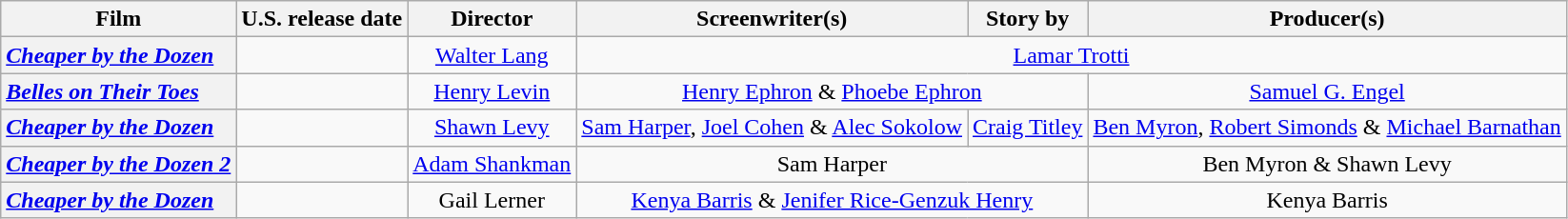<table class="wikitable plainrowheaders" style="text-align:center">
<tr>
<th scope="col">Film</th>
<th scope="col">U.S. release date</th>
<th scope="col">Director</th>
<th scope="col">Screenwriter(s)</th>
<th scope="col">Story by</th>
<th scope="col">Producer(s)</th>
</tr>
<tr>
<th scope="row" style="text-align:left"><em><a href='#'>Cheaper by the Dozen</a></em></th>
<td style="text-align:left"></td>
<td><a href='#'>Walter Lang</a></td>
<td colspan="3"><a href='#'>Lamar Trotti</a></td>
</tr>
<tr>
<th scope="row" style="text-align:left"><em><a href='#'>Belles on Their Toes</a></em></th>
<td style="text-align:left"></td>
<td><a href='#'>Henry Levin</a></td>
<td colspan="2"><a href='#'>Henry Ephron</a> & <a href='#'>Phoebe Ephron</a></td>
<td><a href='#'>Samuel G. Engel</a></td>
</tr>
<tr>
<th scope="row" style="text-align:left"><em><a href='#'>Cheaper by the Dozen</a></em></th>
<td style="text-align:left"></td>
<td><a href='#'>Shawn Levy</a></td>
<td><a href='#'>Sam Harper</a>, <a href='#'>Joel Cohen</a> & <a href='#'>Alec Sokolow</a></td>
<td><a href='#'>Craig Titley</a></td>
<td><a href='#'>Ben Myron</a>, <a href='#'>Robert Simonds</a> & <a href='#'>Michael Barnathan</a></td>
</tr>
<tr>
<th scope="row" style="text-align:left"><em><a href='#'>Cheaper by the Dozen 2</a></em></th>
<td style="text-align:left"></td>
<td><a href='#'>Adam Shankman</a></td>
<td colspan="2">Sam Harper</td>
<td>Ben Myron & Shawn Levy</td>
</tr>
<tr>
<th scope="row" style="text-align:left"><em><a href='#'>Cheaper by the Dozen</a></em></th>
<td style="text-align:left"></td>
<td>Gail Lerner</td>
<td colspan="2"><a href='#'>Kenya Barris</a> & <a href='#'>Jenifer Rice-Genzuk Henry</a></td>
<td>Kenya Barris</td>
</tr>
</table>
